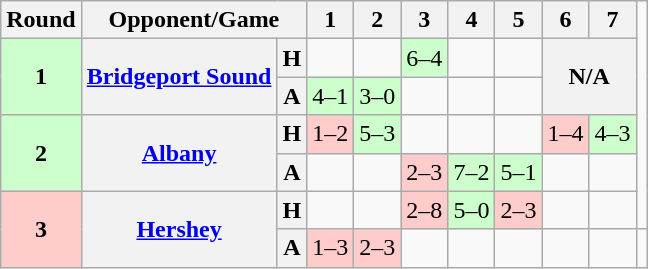<table class="wikitable">
<tr>
<th>Round</th>
<th colspan="2">Opponent/Game</th>
<th>1</th>
<th>2</th>
<th>3</th>
<th>4</th>
<th>5</th>
<th>6</th>
<th>7</th>
</tr>
<tr>
<th rowspan="2" style="background:#cfc;"><strong>1</strong></th>
<th rowspan="2"><a href='#'><strong>Bridgeport Sound</strong></a></th>
<th>H</th>
<td></td>
<td></td>
<td style="background:#cfc;">6–4</td>
<td></td>
<td></td>
<th colspan="2" rowspan="2">N/A</th>
</tr>
<tr>
<th>A</th>
<td style="background:#cfc;">4–1</td>
<td style="background:#cfc;">3–0</td>
<td></td>
<td></td>
<td></td>
</tr>
<tr>
<th rowspan="2" style="background:#cfc;"><strong>2</strong></th>
<th rowspan="2"><a href='#'><strong>Albany</strong></a></th>
<th>H</th>
<td style="background:#fcc;">1–2</td>
<td style="background:#cfc;">5–3</td>
<td></td>
<td></td>
<td></td>
<td style="background:#fcc;">1–4</td>
<td style="background:#cfc;">4–3</td>
</tr>
<tr>
<th>A</th>
<td></td>
<td></td>
<td style="background:#fcc;">2–3</td>
<td style="background:#cfc;">7–2</td>
<td style="background:#cfc;">5–1</td>
<td></td>
<td></td>
</tr>
<tr>
<th rowspan="2" style="background:#fcc;"><strong>3</strong></th>
<th rowspan="2"><a href='#'><strong>Hershey</strong></a></th>
<th>H</th>
<td></td>
<td></td>
<td style="background:#fcc;">2–8</td>
<td style="background:#cfc;">5–0</td>
<td style="background:#fcc;">2–3</td>
<td></td>
<td></td>
</tr>
<tr>
<th>A</th>
<td style="background:#fcc;">1–3</td>
<td style="background:#fcc;">2–3</td>
<td></td>
<td></td>
<td></td>
<td></td>
<td></td>
<td></td>
</tr>
</table>
